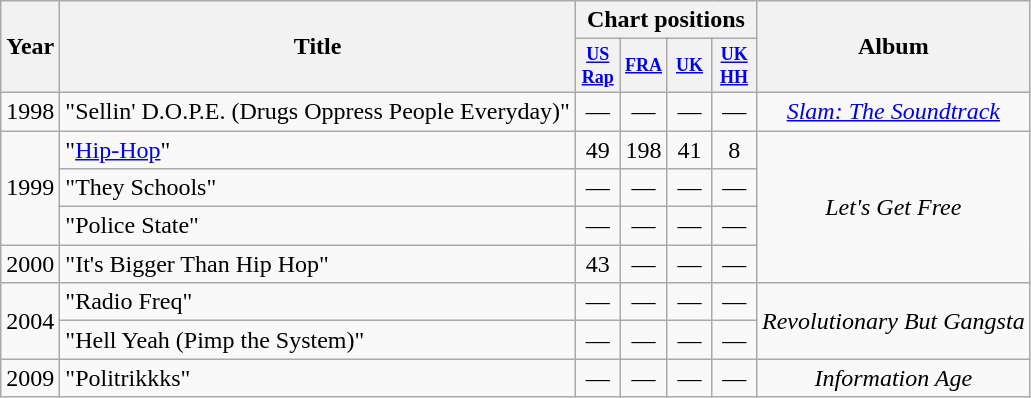<table class="wikitable">
<tr>
<th rowspan="2">Year</th>
<th rowspan="2">Title</th>
<th colspan="4">Chart positions</th>
<th rowspan="2">Album</th>
</tr>
<tr>
<th style="width:2em;font-size:75%"><a href='#'>US Rap</a></th>
<th style="width:2em;font-size:75%"><a href='#'>FRA</a></th>
<th style="width:2em;font-size:75%"><a href='#'>UK</a></th>
<th style="width:2em;font-size:75%"><a href='#'>UK HH</a></th>
</tr>
<tr>
<td>1998</td>
<td>"Sellin' D.O.P.E. (Drugs Oppress People Everyday)"</td>
<td align="center">—</td>
<td align="center">—</td>
<td align="center">—</td>
<td align="center">—</td>
<td align="center"><em><a href='#'>Slam: The Soundtrack</a></em></td>
</tr>
<tr>
<td rowspan="3">1999</td>
<td>"<a href='#'>Hip-Hop</a>"</td>
<td align="center">49</td>
<td align="center">198</td>
<td align="center">41</td>
<td align="center">8</td>
<td rowspan="4" align="center"><em>Let's Get Free</em></td>
</tr>
<tr>
<td>"They Schools"</td>
<td align="center">—</td>
<td align="center">—</td>
<td align="center">—</td>
<td align="center">—</td>
</tr>
<tr>
<td>"Police State"</td>
<td align="center">—</td>
<td align="center">—</td>
<td align="center">—</td>
<td align="center">—</td>
</tr>
<tr>
<td>2000</td>
<td>"It's Bigger Than Hip Hop"</td>
<td align="center">43</td>
<td align="center">—</td>
<td align="center">—</td>
<td align="center">—</td>
</tr>
<tr>
<td rowspan="2">2004</td>
<td>"Radio Freq"</td>
<td align="center">—</td>
<td align="center">—</td>
<td align="center">—</td>
<td align="center">—</td>
<td rowspan="2" align="center"><em>Revolutionary But Gangsta</em></td>
</tr>
<tr>
<td>"Hell Yeah (Pimp the System)"</td>
<td align="center">—</td>
<td align="center">—</td>
<td align="center">—</td>
<td align="center">—</td>
</tr>
<tr>
<td>2009</td>
<td>"Politrikkks"</td>
<td align="center">—</td>
<td align="center">—</td>
<td align="center">—</td>
<td align="center">—</td>
<td align="center"><em>Information Age</em></td>
</tr>
</table>
